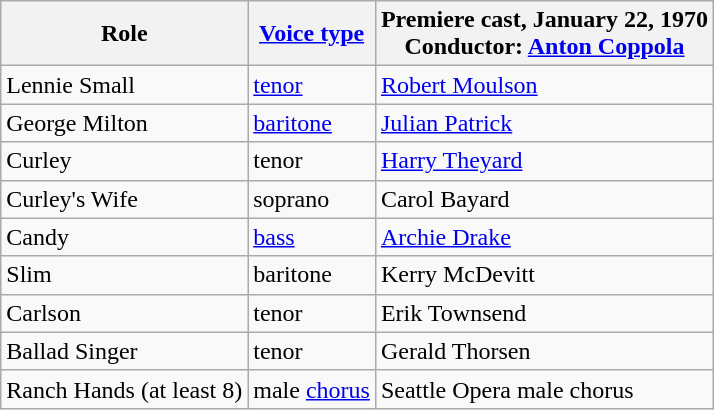<table class="wikitable">
<tr>
<th>Role</th>
<th><a href='#'>Voice type</a></th>
<th>Premiere cast, January 22, 1970<br>Conductor: <a href='#'>Anton Coppola</a></th>
</tr>
<tr>
<td>Lennie Small</td>
<td><a href='#'>tenor</a></td>
<td><a href='#'>Robert Moulson</a></td>
</tr>
<tr>
<td>George Milton</td>
<td><a href='#'>baritone</a></td>
<td><a href='#'>Julian Patrick</a></td>
</tr>
<tr>
<td>Curley</td>
<td>tenor</td>
<td><a href='#'>Harry Theyard</a></td>
</tr>
<tr>
<td>Curley's Wife</td>
<td>soprano</td>
<td>Carol Bayard</td>
</tr>
<tr>
<td>Candy</td>
<td><a href='#'>bass</a></td>
<td><a href='#'>Archie Drake</a></td>
</tr>
<tr>
<td>Slim</td>
<td>baritone</td>
<td>Kerry McDevitt</td>
</tr>
<tr>
<td>Carlson</td>
<td>tenor</td>
<td>Erik Townsend</td>
</tr>
<tr>
<td>Ballad Singer</td>
<td>tenor</td>
<td>Gerald Thorsen</td>
</tr>
<tr>
<td>Ranch Hands (at least 8)</td>
<td>male <a href='#'>chorus</a></td>
<td>Seattle Opera male chorus</td>
</tr>
</table>
